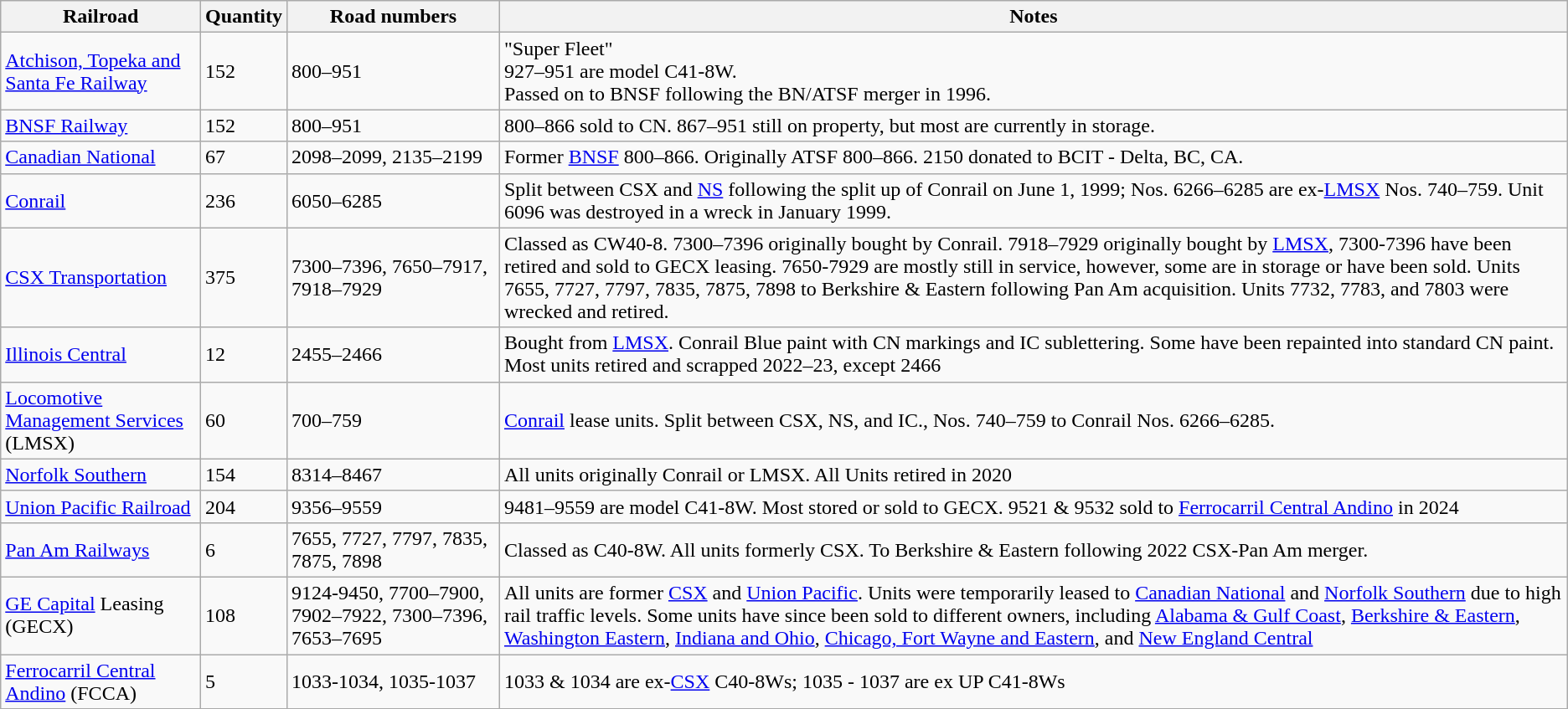<table class="wikitable">
<tr>
<th bgcolor=c0c090>Railroad</th>
<th bgcolor=c0c090>Quantity</th>
<th bgcolor=c0c090>Road numbers</th>
<th bgcolor=c0c090>Notes</th>
</tr>
<tr>
<td><a href='#'>Atchison, Topeka and Santa Fe Railway</a></td>
<td>152</td>
<td>800–951</td>
<td>"Super Fleet"<br>927–951 are model C41-8W.<br>Passed on to BNSF following the BN/ATSF merger in 1996.</td>
</tr>
<tr>
<td><a href='#'>BNSF Railway</a></td>
<td>152</td>
<td>800–951</td>
<td>800–866 sold to CN. 867–951 still on property, but most are currently in storage.</td>
</tr>
<tr>
<td><a href='#'>Canadian National</a></td>
<td>67</td>
<td>2098–2099, 2135–2199</td>
<td>Former <a href='#'>BNSF</a> 800–866. Originally ATSF 800–866. 2150 donated to BCIT - Delta, BC, CA.</td>
</tr>
<tr>
<td><a href='#'>Conrail</a></td>
<td>236</td>
<td>6050–6285</td>
<td>Split between CSX and <a href='#'>NS</a> following the split up of Conrail on June 1, 1999; Nos. 6266–6285 are ex-<a href='#'>LMSX</a> Nos. 740–759. Unit 6096 was destroyed in a wreck in January 1999.</td>
</tr>
<tr>
<td><a href='#'>CSX Transportation</a></td>
<td>375</td>
<td>7300–7396, 7650–7917, 7918–7929</td>
<td>Classed as CW40-8. 7300–7396 originally bought by Conrail. 7918–7929 originally bought by <a href='#'>LMSX</a>, 7300-7396 have been retired and sold to GECX leasing. 7650-7929 are mostly still in service, however, some are in storage or have been sold. Units 7655, 7727, 7797, 7835, 7875, 7898 to Berkshire & Eastern  following Pan Am acquisition. Units 7732, 7783, and 7803 were wrecked and retired.</td>
</tr>
<tr>
<td><a href='#'>Illinois Central</a></td>
<td>12</td>
<td>2455–2466</td>
<td>Bought from <a href='#'>LMSX</a>. Conrail Blue paint with CN markings and IC sublettering. Some have been repainted into standard CN paint. Most units retired and scrapped 2022–23, except 2466</td>
</tr>
<tr>
<td><a href='#'>Locomotive Management Services</a> (LMSX)</td>
<td>60</td>
<td>700–759</td>
<td><a href='#'>Conrail</a> lease units. Split between CSX, NS, and IC., Nos. 740–759 to Conrail Nos. 6266–6285.</td>
</tr>
<tr>
<td><a href='#'>Norfolk Southern</a></td>
<td>154</td>
<td>8314–8467</td>
<td>All units originally Conrail or LMSX. All Units retired in 2020</td>
</tr>
<tr>
<td><a href='#'>Union Pacific Railroad</a></td>
<td>204</td>
<td>9356–9559</td>
<td>9481–9559 are model C41-8W. Most stored or sold to GECX. 9521 & 9532 sold to <a href='#'>Ferrocarril Central Andino</a> in 2024</td>
</tr>
<tr>
<td><a href='#'>Pan Am Railways</a></td>
<td>6</td>
<td>7655, 7727, 7797, 7835, 7875, 7898</td>
<td>Classed as C40-8W. All units formerly CSX. To Berkshire & Eastern following 2022 CSX-Pan Am merger.</td>
</tr>
<tr>
<td><a href='#'>GE Capital</a> Leasing (GECX)</td>
<td>108</td>
<td>9124-9450, 7700–7900, 7902–7922, 7300–7396, 7653–7695</td>
<td>All units are former <a href='#'>CSX</a> and <a href='#'>Union Pacific</a>. Units were temporarily leased to <a href='#'>Canadian National</a> and <a href='#'>Norfolk Southern</a> due to high rail traffic levels. Some units have since been sold to different owners, including <a href='#'>Alabama & Gulf Coast</a>, <a href='#'>Berkshire & Eastern</a>, <a href='#'>Washington Eastern</a>, <a href='#'>Indiana and Ohio</a>, <a href='#'>Chicago, Fort Wayne and Eastern</a>, and <a href='#'>New England Central</a></td>
</tr>
<tr>
<td><a href='#'>Ferrocarril Central Andino</a> (FCCA)</td>
<td>5</td>
<td>1033-1034, 1035-1037</td>
<td>1033 & 1034 are ex-<a href='#'>CSX</a> C40-8Ws; 1035 - 1037 are ex UP C41-8Ws</td>
</tr>
<tr>
</tr>
</table>
